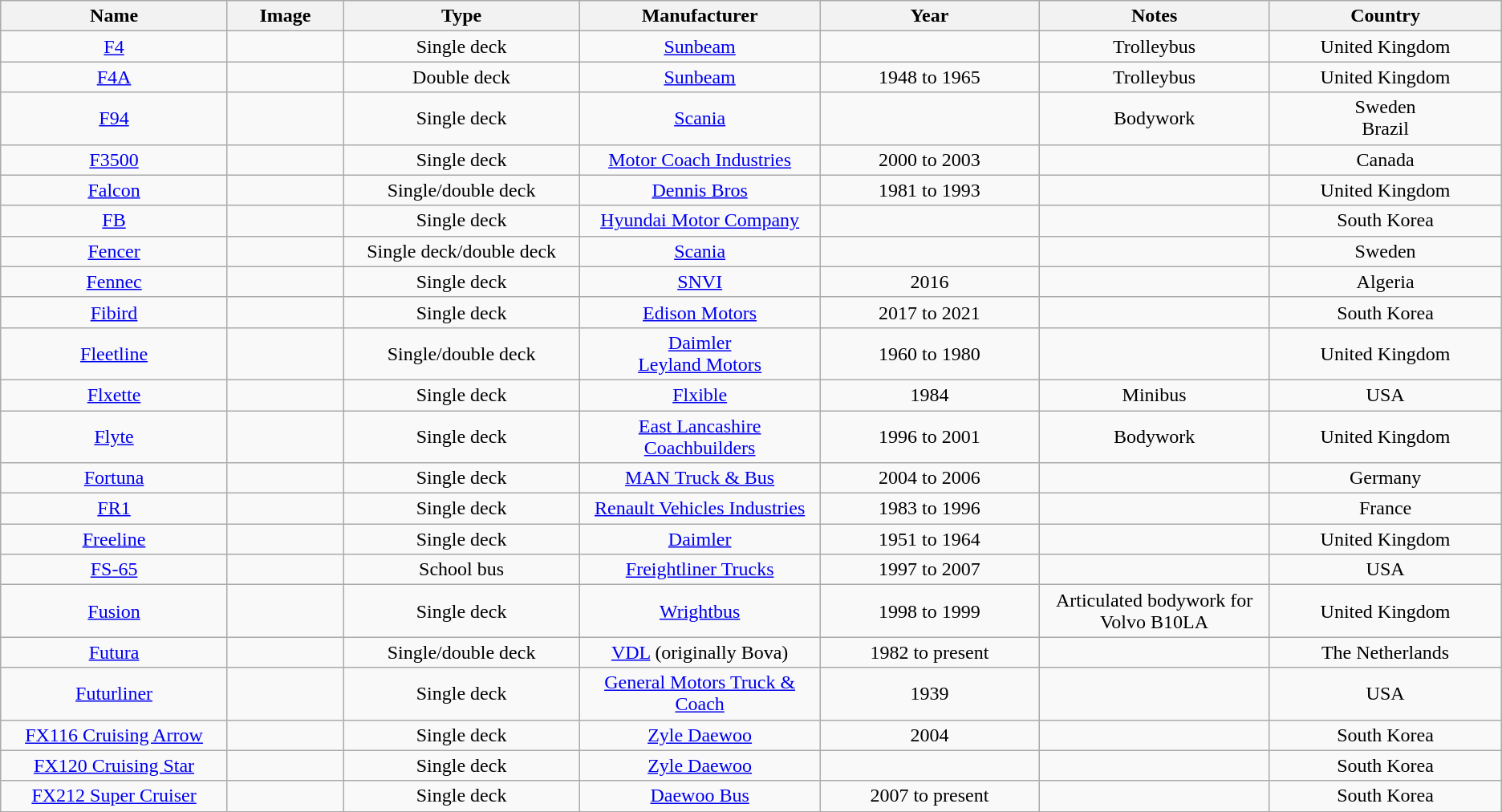<table class="wikitable sortable sticky-header mw-datatable" style=text-align:center;>
<tr>
<th style="width:15em;">Name</th>
<th style="width:7em;">Image</th>
<th style="width:15em;">Type</th>
<th style="width:15em;">Manufacturer</th>
<th style="width:15em;">Year</th>
<th class="unsortable", style="width:15em;">Notes</th>
<th style="width:15em;">Country</th>
</tr>
<tr>
<td><a href='#'>F4</a></td>
<td></td>
<td>Single deck</td>
<td><a href='#'>Sunbeam</a></td>
<td></td>
<td>Trolleybus</td>
<td>United Kingdom</td>
</tr>
<tr>
<td><a href='#'>F4A</a></td>
<td></td>
<td>Double deck</td>
<td><a href='#'>Sunbeam</a></td>
<td>1948 to 1965</td>
<td>Trolleybus</td>
<td>United Kingdom</td>
</tr>
<tr>
<td><a href='#'>F94</a></td>
<td></td>
<td>Single deck</td>
<td><a href='#'>Scania</a></td>
<td></td>
<td>Bodywork</td>
<td>Sweden<br>Brazil</td>
</tr>
<tr>
<td><a href='#'>F3500</a></td>
<td></td>
<td>Single deck</td>
<td><a href='#'>Motor Coach Industries</a></td>
<td>2000 to 2003</td>
<td></td>
<td>Canada</td>
</tr>
<tr>
<td><a href='#'>Falcon</a></td>
<td></td>
<td>Single/double deck</td>
<td><a href='#'>Dennis Bros</a></td>
<td>1981 to 1993</td>
<td></td>
<td>United Kingdom</td>
</tr>
<tr>
<td><a href='#'>FB</a></td>
<td></td>
<td>Single deck</td>
<td><a href='#'>Hyundai Motor Company</a></td>
<td></td>
<td></td>
<td>South Korea</td>
</tr>
<tr>
<td><a href='#'>Fencer</a></td>
<td></td>
<td>Single deck/double deck</td>
<td><a href='#'>Scania</a></td>
<td></td>
<td></td>
<td>Sweden</td>
</tr>
<tr>
<td><a href='#'>Fennec</a></td>
<td></td>
<td>Single deck</td>
<td><a href='#'>SNVI</a></td>
<td>2016</td>
<td></td>
<td>Algeria</td>
</tr>
<tr>
<td><a href='#'>Fibird</a></td>
<td></td>
<td>Single deck</td>
<td><a href='#'>Edison Motors</a></td>
<td>2017 to 2021</td>
<td></td>
<td>South Korea</td>
</tr>
<tr>
<td><a href='#'>Fleetline</a></td>
<td></td>
<td>Single/double deck</td>
<td><a href='#'>Daimler</a><br><a href='#'>Leyland Motors</a></td>
<td>1960 to 1980</td>
<td></td>
<td>United Kingdom</td>
</tr>
<tr>
<td><a href='#'>Flxette</a></td>
<td></td>
<td>Single deck</td>
<td><a href='#'>Flxible</a></td>
<td>1984</td>
<td>Minibus</td>
<td>USA</td>
</tr>
<tr>
<td><a href='#'>Flyte</a></td>
<td></td>
<td>Single deck</td>
<td><a href='#'>East Lancashire Coachbuilders</a></td>
<td>1996 to 2001</td>
<td>Bodywork</td>
<td>United Kingdom</td>
</tr>
<tr>
<td><a href='#'>Fortuna</a></td>
<td></td>
<td>Single deck</td>
<td><a href='#'>MAN Truck & Bus</a></td>
<td>2004 to 2006</td>
<td></td>
<td>Germany</td>
</tr>
<tr>
<td><a href='#'>FR1</a></td>
<td></td>
<td>Single deck</td>
<td><a href='#'>Renault Vehicles Industries</a></td>
<td>1983 to 1996</td>
<td></td>
<td>France</td>
</tr>
<tr>
<td><a href='#'>Freeline</a></td>
<td></td>
<td>Single deck</td>
<td><a href='#'>Daimler</a></td>
<td>1951 to 1964</td>
<td></td>
<td>United Kingdom</td>
</tr>
<tr>
<td><a href='#'>FS-65</a></td>
<td></td>
<td>School bus</td>
<td><a href='#'>Freightliner Trucks</a></td>
<td>1997 to 2007</td>
<td></td>
<td>USA</td>
</tr>
<tr>
<td><a href='#'>Fusion</a></td>
<td></td>
<td>Single deck</td>
<td><a href='#'>Wrightbus</a></td>
<td>1998 to 1999</td>
<td>Articulated bodywork for Volvo B10LA</td>
<td>United Kingdom</td>
</tr>
<tr>
<td><a href='#'>Futura</a></td>
<td></td>
<td>Single/double deck</td>
<td><a href='#'>VDL</a> (originally Bova)</td>
<td>1982 to present</td>
<td></td>
<td>The Netherlands</td>
</tr>
<tr>
<td><a href='#'>Futurliner</a></td>
<td></td>
<td>Single deck</td>
<td><a href='#'>General Motors Truck & Coach</a></td>
<td>1939</td>
<td></td>
<td>USA</td>
</tr>
<tr>
<td><a href='#'>FX116 Cruising Arrow</a></td>
<td></td>
<td>Single deck</td>
<td><a href='#'>Zyle Daewoo</a></td>
<td>2004</td>
<td></td>
<td>South Korea</td>
</tr>
<tr>
<td><a href='#'>FX120 Cruising Star</a></td>
<td></td>
<td>Single deck</td>
<td><a href='#'>Zyle Daewoo</a></td>
<td></td>
<td></td>
<td>South Korea</td>
</tr>
<tr>
<td><a href='#'>FX212 Super Cruiser</a></td>
<td></td>
<td>Single deck</td>
<td><a href='#'>Daewoo Bus</a></td>
<td>2007 to present</td>
<td></td>
<td>South Korea</td>
</tr>
<tr>
</tr>
</table>
